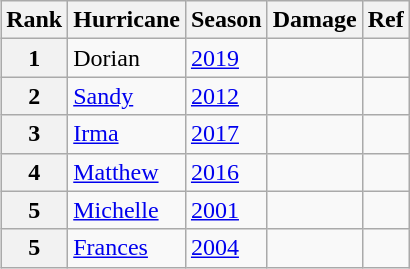<table class="wikitable" align="right" style="margin:0 0 0.5em 1em;">
<tr>
<th>Rank</th>
<th>Hurricane</th>
<th>Season</th>
<th>Damage</th>
<th>Ref</th>
</tr>
<tr>
<th>1</th>
<td>Dorian</td>
<td><a href='#'>2019</a></td>
<td></td>
<td></td>
</tr>
<tr>
<th>2</th>
<td><a href='#'>Sandy</a></td>
<td><a href='#'>2012</a></td>
<td></td>
<td></td>
</tr>
<tr>
<th>3</th>
<td><a href='#'>Irma</a></td>
<td><a href='#'>2017</a></td>
<td></td>
<td></td>
</tr>
<tr>
<th>4</th>
<td><a href='#'>Matthew</a></td>
<td><a href='#'>2016</a></td>
<td></td>
<td></td>
</tr>
<tr>
<th>5</th>
<td><a href='#'>Michelle</a></td>
<td><a href='#'>2001</a></td>
<td></td>
<td></td>
</tr>
<tr>
<th>5</th>
<td><a href='#'>Frances</a></td>
<td><a href='#'>2004</a></td>
<td></td>
<td></td>
</tr>
</table>
